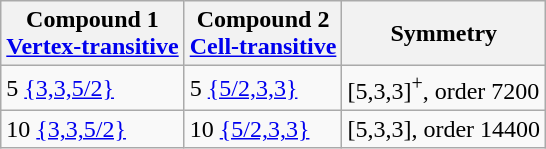<table class=wikitable>
<tr>
<th>Compound 1<br><a href='#'>Vertex-transitive</a></th>
<th>Compound 2<br><a href='#'>Cell-transitive</a></th>
<th>Symmetry</th>
</tr>
<tr>
<td>5 <a href='#'>{3,3,5/2}</a></td>
<td>5 <a href='#'>{5/2,3,3}</a></td>
<td>[5,3,3]<sup>+</sup>, order 7200</td>
</tr>
<tr>
<td>10 <a href='#'>{3,3,5/2}</a></td>
<td>10 <a href='#'>{5/2,3,3}</a></td>
<td>[5,3,3], order 14400</td>
</tr>
</table>
